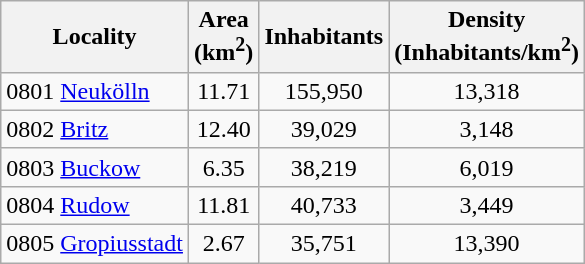<table class="wikitable sortable">
<tr>
<th>Locality<br></th>
<th>Area <br>(km<sup>2</sup>)<br></th>
<th>Inhabitants<br></th>
<th>Density<br>(Inhabitants/km<sup>2</sup>)<br></th>
</tr>
<tr>
<td>0801 <a href='#'>Neukölln</a><br></td>
<td style="text-align:center;">11.71</td>
<td style="text-align:center;">155,950</td>
<td style="text-align:center;">13,318</td>
</tr>
<tr>
<td>0802 <a href='#'>Britz</a><br></td>
<td style="text-align:center;">12.40</td>
<td style="text-align:center;">39,029</td>
<td style="text-align:center;">3,148</td>
</tr>
<tr>
<td>0803 <a href='#'>Buckow</a><br></td>
<td style="text-align:center;">6.35</td>
<td style="text-align:center;">38,219</td>
<td style="text-align:center;">6,019</td>
</tr>
<tr>
<td>0804 <a href='#'>Rudow</a><br></td>
<td style="text-align:center;">11.81</td>
<td style="text-align:center;">40,733</td>
<td style="text-align:center;">3,449</td>
</tr>
<tr>
<td>0805 <a href='#'>Gropiusstadt</a><br></td>
<td style="text-align:center;">2.67</td>
<td style="text-align:center;">35,751</td>
<td style="text-align:center;">13,390</td>
</tr>
</table>
